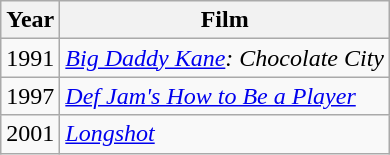<table class="wikitable">
<tr>
<th>Year</th>
<th>Film</th>
</tr>
<tr>
<td align=center>1991</td>
<td><em><a href='#'>Big Daddy Kane</a>: Chocolate City</em></td>
</tr>
<tr>
<td align=center>1997</td>
<td><em><a href='#'>Def Jam's How to Be a Player</a></em></td>
</tr>
<tr>
<td align=center>2001</td>
<td><em><a href='#'>Longshot</a></em></td>
</tr>
</table>
